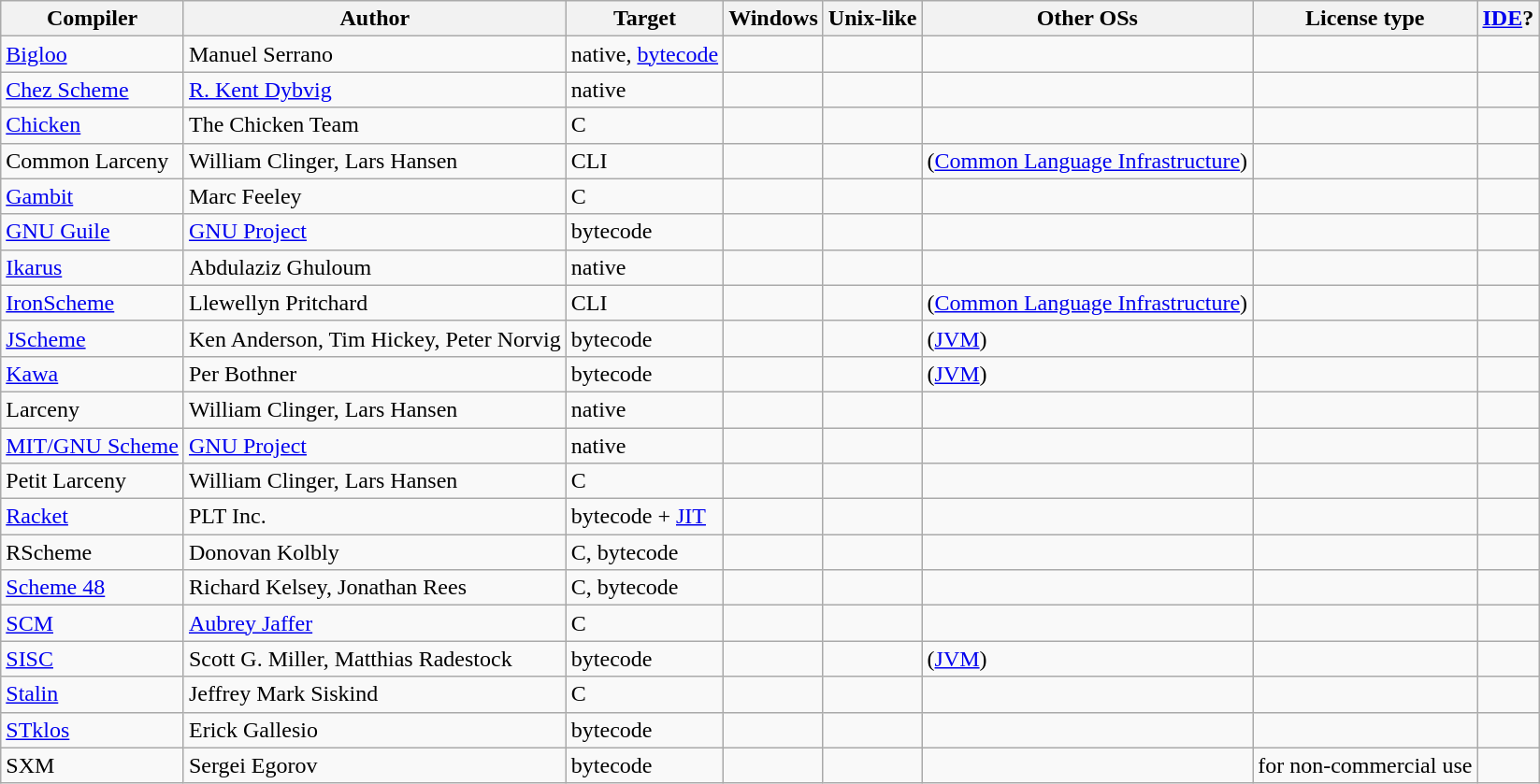<table class="wikitable sortable">
<tr>
<th>Compiler</th>
<th>Author</th>
<th>Target</th>
<th>Windows</th>
<th>Unix-like</th>
<th>Other OSs</th>
<th>License type</th>
<th><a href='#'>IDE</a>?</th>
</tr>
<tr>
<td><a href='#'>Bigloo</a></td>
<td>Manuel Serrano</td>
<td>native, <a href='#'>bytecode</a></td>
<td></td>
<td></td>
<td></td>
<td></td>
<td></td>
</tr>
<tr>
<td><a href='#'>Chez Scheme</a></td>
<td><a href='#'>R. Kent Dybvig</a></td>
<td>native</td>
<td></td>
<td></td>
<td></td>
<td></td>
<td></td>
</tr>
<tr>
<td><a href='#'>Chicken</a></td>
<td>The Chicken Team</td>
<td>C</td>
<td></td>
<td></td>
<td></td>
<td></td>
<td></td>
</tr>
<tr>
<td>Common Larceny</td>
<td>William Clinger, Lars Hansen</td>
<td>CLI</td>
<td></td>
<td></td>
<td> (<a href='#'>Common Language Infrastructure</a>)</td>
<td></td>
<td></td>
</tr>
<tr>
<td><a href='#'>Gambit</a></td>
<td>Marc Feeley</td>
<td>C</td>
<td></td>
<td></td>
<td></td>
<td></td>
<td></td>
</tr>
<tr>
<td><a href='#'>GNU Guile</a></td>
<td><a href='#'>GNU Project</a></td>
<td>bytecode</td>
<td></td>
<td></td>
<td></td>
<td></td>
<td></td>
</tr>
<tr>
<td><a href='#'>Ikarus</a></td>
<td>Abdulaziz Ghuloum</td>
<td>native</td>
<td></td>
<td></td>
<td></td>
<td></td>
<td></td>
</tr>
<tr>
<td><a href='#'>IronScheme</a></td>
<td>Llewellyn Pritchard</td>
<td>CLI</td>
<td></td>
<td></td>
<td> (<a href='#'>Common Language Infrastructure</a>)</td>
<td></td>
<td></td>
</tr>
<tr>
<td><a href='#'>JScheme</a></td>
<td>Ken Anderson, Tim Hickey, Peter Norvig</td>
<td>bytecode</td>
<td></td>
<td></td>
<td> (<a href='#'>JVM</a>)</td>
<td></td>
<td></td>
</tr>
<tr>
<td><a href='#'>Kawa</a></td>
<td>Per Bothner</td>
<td>bytecode</td>
<td></td>
<td></td>
<td> (<a href='#'>JVM</a>)</td>
<td></td>
<td></td>
</tr>
<tr>
<td>Larceny</td>
<td>William Clinger, Lars Hansen</td>
<td>native</td>
<td></td>
<td></td>
<td></td>
<td></td>
<td></td>
</tr>
<tr>
<td><a href='#'>MIT/GNU Scheme</a></td>
<td><a href='#'>GNU Project</a></td>
<td>native</td>
<td></td>
<td></td>
<td></td>
<td></td>
<td></td>
</tr>
<tr>
<td>Petit Larceny</td>
<td>William Clinger, Lars Hansen</td>
<td>C</td>
<td></td>
<td></td>
<td></td>
<td></td>
<td></td>
</tr>
<tr>
<td><a href='#'>Racket</a></td>
<td>PLT Inc.</td>
<td>bytecode + <a href='#'>JIT</a></td>
<td></td>
<td></td>
<td></td>
<td></td>
<td></td>
</tr>
<tr>
<td>RScheme</td>
<td>Donovan Kolbly</td>
<td>C, bytecode</td>
<td></td>
<td></td>
<td></td>
<td></td>
<td></td>
</tr>
<tr>
<td><a href='#'>Scheme 48</a></td>
<td>Richard Kelsey, Jonathan Rees</td>
<td>C, bytecode</td>
<td></td>
<td></td>
<td></td>
<td></td>
<td></td>
</tr>
<tr>
<td><a href='#'>SCM</a></td>
<td><a href='#'>Aubrey Jaffer</a></td>
<td>C</td>
<td></td>
<td></td>
<td></td>
<td></td>
<td></td>
</tr>
<tr>
<td><a href='#'>SISC</a></td>
<td>Scott G. Miller, Matthias Radestock</td>
<td>bytecode</td>
<td></td>
<td></td>
<td> (<a href='#'>JVM</a>)</td>
<td></td>
<td></td>
</tr>
<tr>
<td><a href='#'>Stalin</a></td>
<td>Jeffrey Mark Siskind</td>
<td>C</td>
<td></td>
<td></td>
<td></td>
<td></td>
<td></td>
</tr>
<tr>
<td><a href='#'>STklos</a></td>
<td>Erick Gallesio</td>
<td>bytecode</td>
<td></td>
<td></td>
<td></td>
<td></td>
<td></td>
</tr>
<tr>
<td>SXM</td>
<td>Sergei Egorov</td>
<td>bytecode</td>
<td></td>
<td></td>
<td></td>
<td> for non-commercial use</td>
<td></td>
</tr>
</table>
